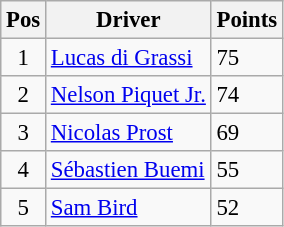<table class="wikitable" style="font-size: 95%;">
<tr>
<th>Pos</th>
<th>Driver</th>
<th>Points</th>
</tr>
<tr>
<td align="center">1</td>
<td> <a href='#'>Lucas di Grassi</a></td>
<td align="left">75</td>
</tr>
<tr>
<td align="center">2</td>
<td> <a href='#'>Nelson Piquet Jr.</a></td>
<td align="left">74</td>
</tr>
<tr>
<td align="center">3</td>
<td> <a href='#'>Nicolas Prost</a></td>
<td align="left">69</td>
</tr>
<tr>
<td align="center">4</td>
<td> <a href='#'>Sébastien Buemi</a></td>
<td align="left">55</td>
</tr>
<tr>
<td align="center">5</td>
<td> <a href='#'>Sam Bird</a></td>
<td align="left">52</td>
</tr>
</table>
